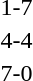<table style="text-align:center">
<tr>
<th width=200></th>
<th width=100></th>
<th width=200></th>
</tr>
<tr>
<td align=right></td>
<td>1-7</td>
<td align=left></td>
</tr>
<tr>
<td align=right></td>
<td>4-4</td>
<td align=left></td>
</tr>
<tr>
<td align=right></td>
<td>7-0</td>
<td align=left></td>
</tr>
</table>
